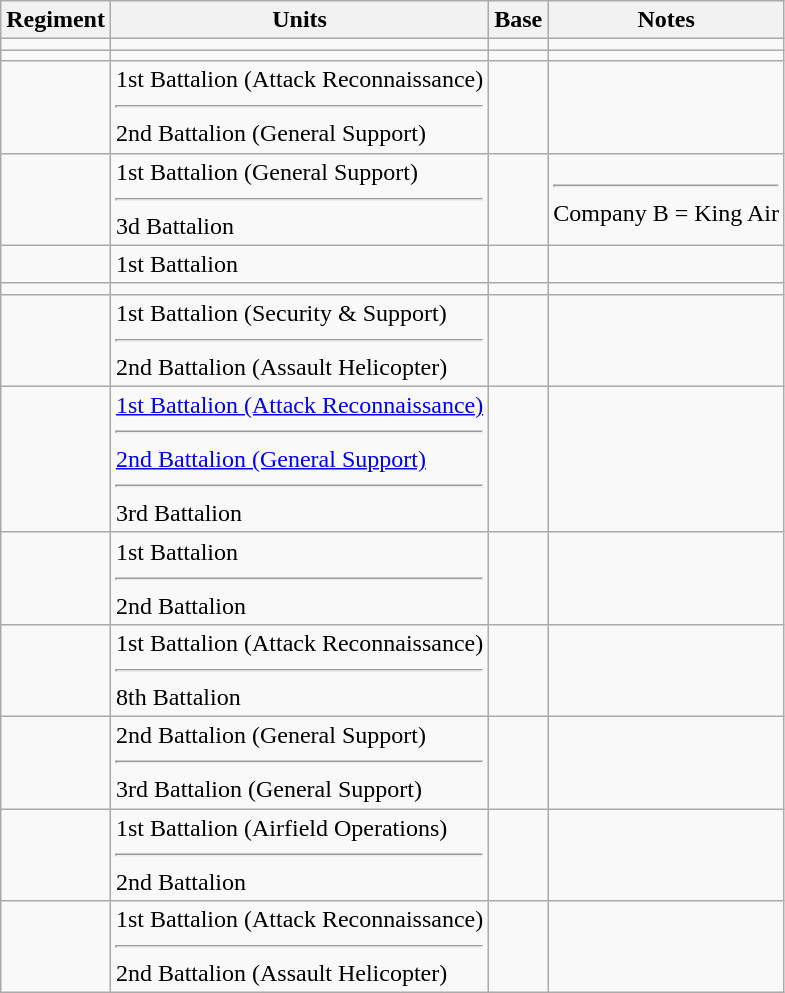<table class="wikitable">
<tr>
<th>Regiment</th>
<th>Units</th>
<th>Base</th>
<th>Notes</th>
</tr>
<tr>
<td></td>
<td></td>
<td></td>
<td></td>
</tr>
<tr>
<td></td>
<td></td>
<td></td>
<td></td>
</tr>
<tr>
<td></td>
<td>1st Battalion (Attack Reconnaissance)<hr>2nd Battalion (General Support)</td>
<td></td>
<td></td>
</tr>
<tr>
<td></td>
<td>1st Battalion (General Support)<hr>3d Battalion</td>
<td></td>
<td><hr>Company B = King Air</td>
</tr>
<tr>
<td></td>
<td>1st Battalion</td>
<td></td>
<td></td>
</tr>
<tr>
<td></td>
<td></td>
<td></td>
<td></td>
</tr>
<tr>
<td></td>
<td>1st Battalion (Security & Support)<hr>2nd Battalion (Assault Helicopter)</td>
<td></td>
<td></td>
</tr>
<tr>
<td></td>
<td><a href='#'>1st Battalion (Attack Reconnaissance)</a><hr><a href='#'>2nd Battalion (General Support)</a><hr>3rd Battalion</td>
<td></td>
<td></td>
</tr>
<tr>
<td></td>
<td>1st Battalion<hr>2nd Battalion</td>
<td></td>
<td></td>
</tr>
<tr>
<td></td>
<td>1st Battalion (Attack Reconnaissance)<hr>8th Battalion</td>
<td></td>
<td></td>
</tr>
<tr>
<td></td>
<td>2nd Battalion (General Support)<hr>3rd Battalion (General Support)</td>
<td></td>
<td></td>
</tr>
<tr>
<td></td>
<td>1st Battalion (Airfield Operations)<hr>2nd Battalion</td>
<td></td>
<td></td>
</tr>
<tr>
<td></td>
<td>1st Battalion (Attack Reconnaissance)<hr>2nd Battalion (Assault Helicopter)</td>
<td></td>
<td></td>
</tr>
</table>
